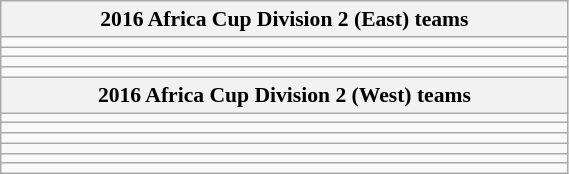<table class="wikitable" style="text-align:left; font-size:90%; width:30%">
<tr>
<th colspan="100%">2016 Africa Cup Division 2 (East) teams</th>
</tr>
<tr>
<td></td>
</tr>
<tr>
<td></td>
</tr>
<tr>
<td></td>
</tr>
<tr>
<td></td>
</tr>
<tr>
<th colspan="100%">2016 Africa Cup Division 2 (West) teams</th>
</tr>
<tr>
<td></td>
</tr>
<tr>
<td></td>
</tr>
<tr>
<td></td>
</tr>
<tr>
<td></td>
</tr>
<tr>
<td></td>
</tr>
<tr>
<td></td>
</tr>
</table>
